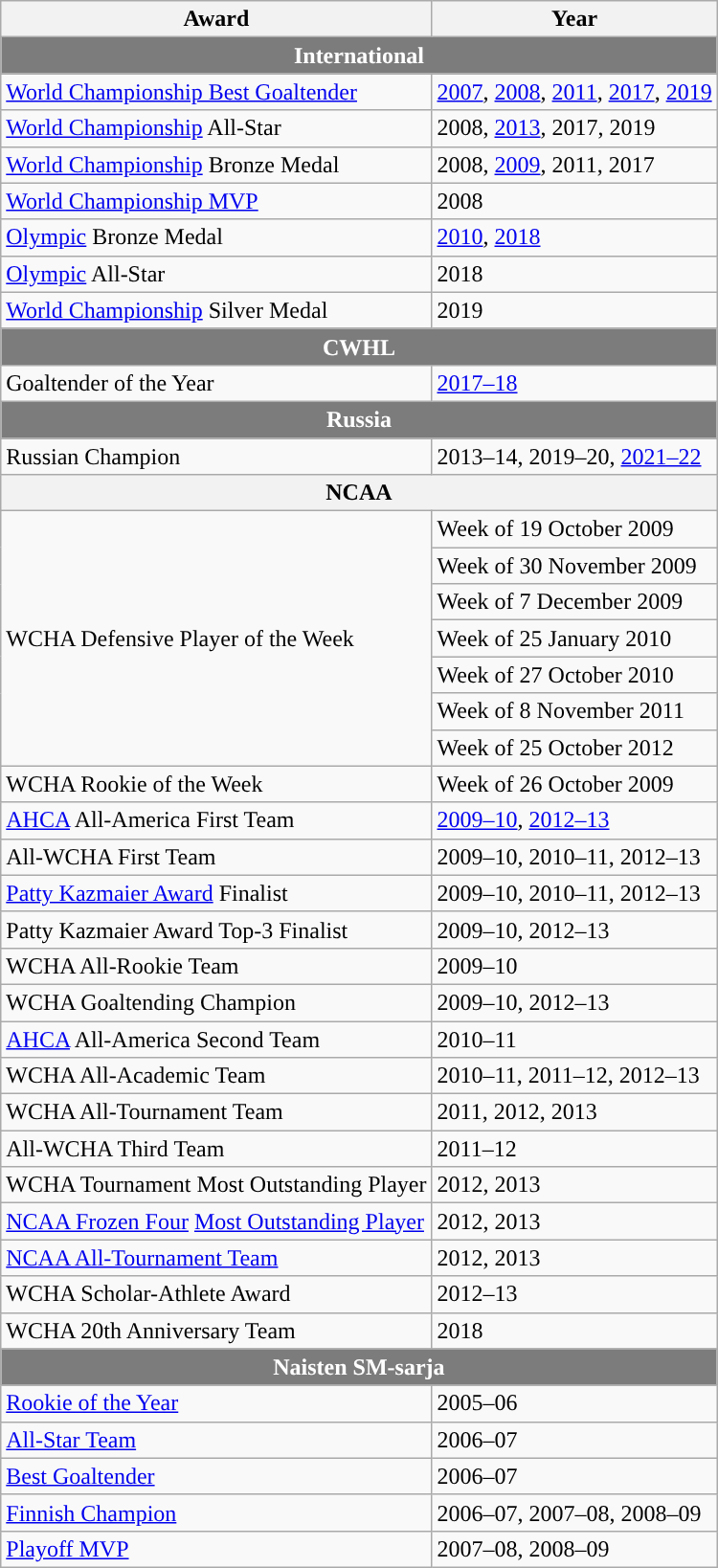<table class="wikitable">
<tr>
<th scope="col">Award</th>
<th scope="col">Year</th>
</tr>
<tr>
<td colspan="2" style="text-align:center; color:white; background:#7c7c7c;"><strong>International</strong></td>
</tr>
<tr>
<td><a href='#'>World Championship Best Goaltender</a></td>
<td><a href='#'>2007</a>, <a href='#'>2008</a>, <a href='#'>2011</a>, <a href='#'>2017</a>, <a href='#'>2019</a></td>
</tr>
<tr>
<td><a href='#'>World Championship</a> All-Star</td>
<td>2008, <a href='#'>2013</a>, 2017, 2019</td>
</tr>
<tr>
<td><a href='#'>World Championship</a> Bronze Medal</td>
<td>2008, <a href='#'>2009</a>, 2011, 2017</td>
</tr>
<tr>
<td><a href='#'>World Championship MVP</a></td>
<td>2008</td>
</tr>
<tr>
<td><a href='#'>Olympic</a> Bronze Medal</td>
<td><a href='#'>2010</a>, <a href='#'>2018</a></td>
</tr>
<tr>
<td><a href='#'>Olympic</a> All-Star</td>
<td>2018</td>
</tr>
<tr>
<td><a href='#'>World Championship</a> Silver Medal</td>
<td>2019</td>
</tr>
<tr>
<td colspan="2" style="text-align:center; color:white; background:#7c7c7c;"><strong>CWHL</strong></td>
</tr>
<tr>
<td>Goaltender of the Year</td>
<td><a href='#'>2017–18</a></td>
</tr>
<tr>
<td colspan="2" style="text-align:center; color:white; background:#7c7c7c;"><strong>Russia</strong></td>
</tr>
<tr>
<td>Russian Champion</td>
<td>2013–14, 2019–20, <a href='#'>2021–22</a></td>
</tr>
<tr>
<th colspan="3">NCAA</th>
</tr>
<tr>
<td rowspan="7">WCHA Defensive Player of the Week</td>
<td>Week of 19 October 2009</td>
</tr>
<tr>
<td>Week of 30 November 2009</td>
</tr>
<tr>
<td>Week of 7 December 2009</td>
</tr>
<tr>
<td>Week of 25 January 2010</td>
</tr>
<tr>
<td>Week of 27 October 2010</td>
</tr>
<tr>
<td>Week of 8 November 2011</td>
</tr>
<tr>
<td>Week of 25 October 2012</td>
</tr>
<tr>
<td>WCHA Rookie of the Week</td>
<td>Week of 26 October 2009</td>
</tr>
<tr>
<td><a href='#'>AHCA</a> All-America First Team</td>
<td><a href='#'>2009–10</a>, <a href='#'>2012–13</a></td>
</tr>
<tr>
<td>All-WCHA First Team</td>
<td>2009–10, 2010–11, 2012–13</td>
</tr>
<tr>
<td><a href='#'>Patty Kazmaier Award</a> Finalist</td>
<td>2009–10, 2010–11, 2012–13</td>
</tr>
<tr>
<td>Patty Kazmaier Award Top-3 Finalist</td>
<td>2009–10, 2012–13</td>
</tr>
<tr>
<td>WCHA All-Rookie Team</td>
<td>2009–10</td>
</tr>
<tr>
<td>WCHA Goaltending Champion</td>
<td>2009–10, 2012–13</td>
</tr>
<tr>
<td><a href='#'>AHCA</a> All-America Second Team</td>
<td>2010–11</td>
</tr>
<tr>
<td>WCHA All-Academic Team</td>
<td>2010–11, 2011–12, 2012–13</td>
</tr>
<tr>
<td>WCHA All-Tournament Team</td>
<td>2011, 2012, 2013</td>
</tr>
<tr>
<td>All-WCHA Third Team</td>
<td>2011–12</td>
</tr>
<tr>
<td>WCHA Tournament Most Outstanding Player</td>
<td>2012, 2013</td>
</tr>
<tr>
<td><a href='#'>NCAA Frozen Four</a> <a href='#'>Most Outstanding Player</a></td>
<td>2012, 2013</td>
</tr>
<tr>
<td><a href='#'>NCAA All-Tournament Team</a></td>
<td>2012, 2013</td>
</tr>
<tr>
<td>WCHA Scholar-Athlete Award</td>
<td>2012–13</td>
</tr>
<tr>
<td>WCHA 20th Anniversary Team</td>
<td>2018</td>
</tr>
<tr>
<td colspan="2" style="text-align:center; color:white; background:#7c7c7c;"><strong>Naisten SM-sarja</strong></td>
</tr>
<tr>
<td><a href='#'>Rookie of the Year</a></td>
<td>2005–06</td>
</tr>
<tr>
<td><a href='#'>All-Star Team</a></td>
<td>2006–07</td>
</tr>
<tr>
<td><a href='#'>Best Goaltender</a></td>
<td>2006–07</td>
</tr>
<tr>
<td><a href='#'>Finnish Champion</a></td>
<td>2006–07, 2007–08, 2008–09</td>
</tr>
<tr>
<td><a href='#'>Playoff MVP</a></td>
<td>2007–08, 2008–09</td>
</tr>
</table>
